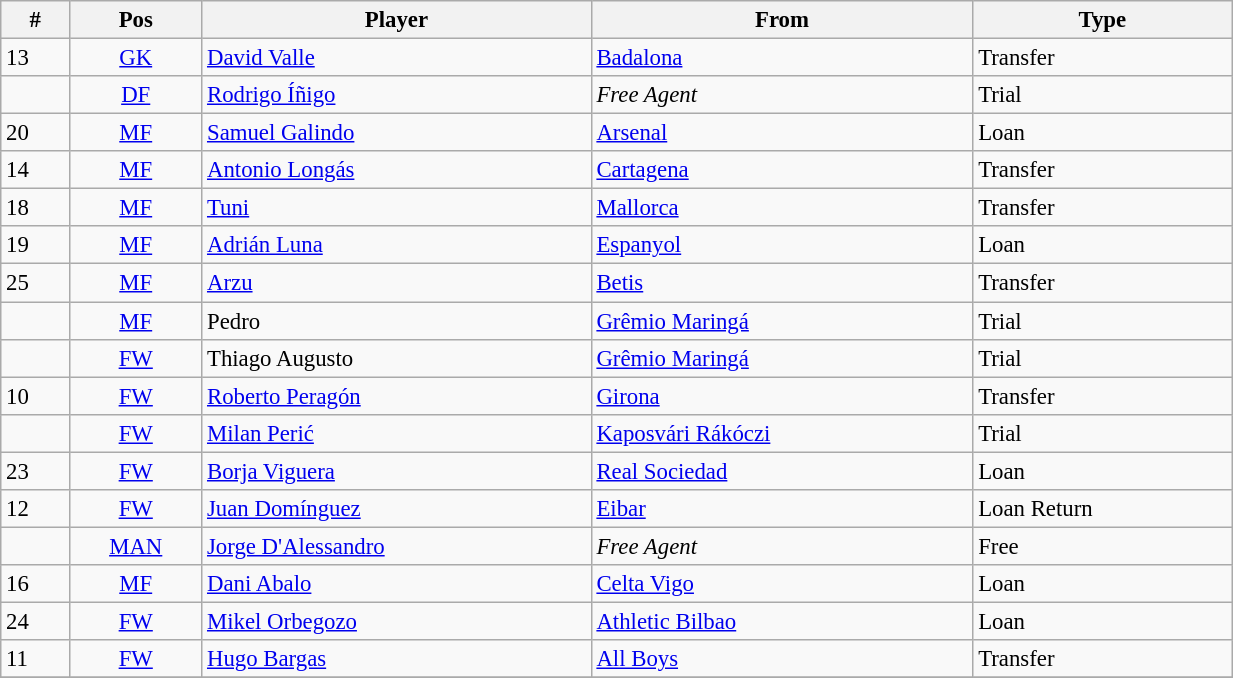<table class="wikitable" style="width:65%; text-align:center; font-size:95%; text-align:left;">
<tr>
<th>#</th>
<th>Pos</th>
<th>Player</th>
<th>From</th>
<th>Type</th>
</tr>
<tr>
<td>13</td>
<td style="text-align:center;"><a href='#'>GK</a></td>
<td> <a href='#'>David Valle</a></td>
<td> <a href='#'>Badalona</a></td>
<td>Transfer</td>
</tr>
<tr>
<td></td>
<td style="text-align:center;"><a href='#'>DF</a></td>
<td> <a href='#'>Rodrigo Íñigo</a></td>
<td><em>Free Agent</em></td>
<td>Trial</td>
</tr>
<tr>
<td>20</td>
<td style="text-align:center;"><a href='#'>MF</a></td>
<td> <a href='#'>Samuel Galindo</a></td>
<td> <a href='#'>Arsenal</a></td>
<td>Loan</td>
</tr>
<tr>
<td>14</td>
<td style="text-align:center;"><a href='#'>MF</a></td>
<td> <a href='#'>Antonio Longás</a></td>
<td> <a href='#'>Cartagena</a></td>
<td>Transfer</td>
</tr>
<tr>
<td>18</td>
<td style="text-align:center;"><a href='#'>MF</a></td>
<td> <a href='#'>Tuni</a></td>
<td> <a href='#'>Mallorca</a></td>
<td>Transfer</td>
</tr>
<tr>
<td>19</td>
<td style="text-align:center;"><a href='#'>MF</a></td>
<td> <a href='#'>Adrián Luna</a></td>
<td> <a href='#'>Espanyol</a></td>
<td>Loan</td>
</tr>
<tr>
<td>25</td>
<td style="text-align:center;"><a href='#'>MF</a></td>
<td> <a href='#'>Arzu</a></td>
<td> <a href='#'>Betis</a></td>
<td>Transfer</td>
</tr>
<tr>
<td></td>
<td style="text-align:center;"><a href='#'>MF</a></td>
<td> Pedro</td>
<td> <a href='#'>Grêmio Maringá</a></td>
<td>Trial</td>
</tr>
<tr>
<td></td>
<td style="text-align:center;"><a href='#'>FW</a></td>
<td> Thiago Augusto</td>
<td> <a href='#'>Grêmio Maringá</a></td>
<td>Trial</td>
</tr>
<tr>
<td>10</td>
<td style="text-align:center;"><a href='#'>FW</a></td>
<td> <a href='#'>Roberto Peragón</a></td>
<td> <a href='#'>Girona</a></td>
<td>Transfer</td>
</tr>
<tr>
<td></td>
<td style="text-align:center;"><a href='#'>FW</a></td>
<td> <a href='#'>Milan Perić</a></td>
<td> <a href='#'>Kaposvári Rákóczi</a></td>
<td>Trial</td>
</tr>
<tr>
<td>23</td>
<td style="text-align:center;"><a href='#'>FW</a></td>
<td> <a href='#'>Borja Viguera</a></td>
<td> <a href='#'>Real Sociedad</a></td>
<td>Loan</td>
</tr>
<tr>
<td>12</td>
<td style="text-align:center;"><a href='#'>FW</a></td>
<td> <a href='#'>Juan Domínguez</a></td>
<td> <a href='#'>Eibar</a></td>
<td>Loan Return</td>
</tr>
<tr>
<td></td>
<td style="text-align:center;"><a href='#'>MAN</a></td>
<td> <a href='#'>Jorge D'Alessandro</a></td>
<td><em>Free Agent</em></td>
<td>Free</td>
</tr>
<tr>
<td>16</td>
<td style="text-align:center;"><a href='#'>MF</a></td>
<td> <a href='#'>Dani Abalo</a></td>
<td> <a href='#'>Celta Vigo</a></td>
<td>Loan</td>
</tr>
<tr>
<td>24</td>
<td style="text-align:center;"><a href='#'>FW</a></td>
<td> <a href='#'>Mikel Orbegozo</a></td>
<td> <a href='#'>Athletic Bilbao</a></td>
<td>Loan</td>
</tr>
<tr>
<td>11</td>
<td style="text-align:center;"><a href='#'>FW</a></td>
<td> <a href='#'>Hugo Bargas</a></td>
<td> <a href='#'>All Boys</a></td>
<td>Transfer</td>
</tr>
<tr>
</tr>
</table>
